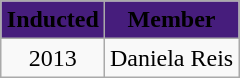<table style="margin: 1em auto 1em auto" class="wikitable sortable">
<tr>
<th style="background:#461d7c; text-align:center;"><span>Inducted</span></th>
<th style="background:#461d7c; text-align:center;"><span>Member</span></th>
</tr>
<tr style="text-align:center;">
<td>2013</td>
<td>Daniela Reis</td>
</tr>
</table>
